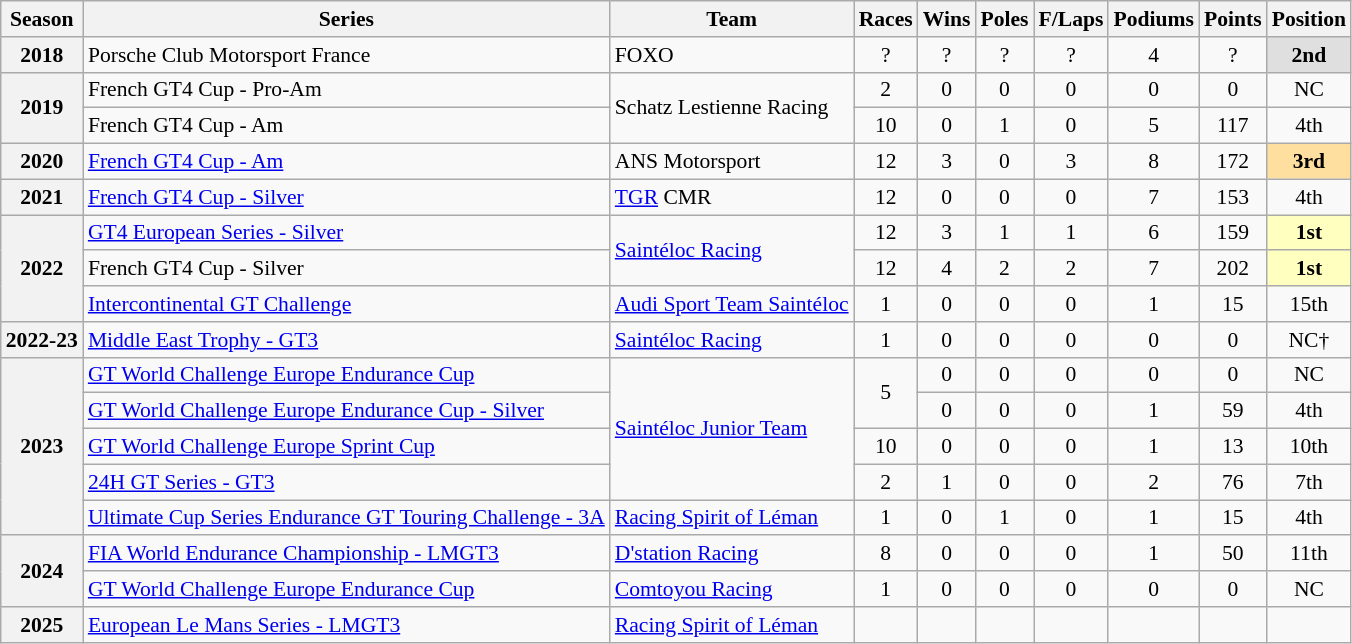<table class="wikitable" style="font-size: 90%; text-align:center">
<tr>
<th>Season</th>
<th>Series</th>
<th>Team</th>
<th>Races</th>
<th>Wins</th>
<th>Poles</th>
<th>F/Laps</th>
<th>Podiums</th>
<th>Points</th>
<th>Position</th>
</tr>
<tr>
<th>2018</th>
<td align="left">Porsche Club Motorsport France</td>
<td align="left">FOXO</td>
<td>?</td>
<td>?</td>
<td>?</td>
<td>?</td>
<td>4</td>
<td>?</td>
<td style="background:#DFDFDF;"><strong>2nd</strong></td>
</tr>
<tr>
<th rowspan="2">2019</th>
<td align="left">French GT4 Cup - Pro-Am</td>
<td rowspan="2" align="left">Schatz Lestienne Racing</td>
<td>2</td>
<td>0</td>
<td>0</td>
<td>0</td>
<td>0</td>
<td>0</td>
<td>NC</td>
</tr>
<tr>
<td align="left">French GT4 Cup - Am</td>
<td>10</td>
<td>0</td>
<td>1</td>
<td>0</td>
<td>5</td>
<td>117</td>
<td>4th</td>
</tr>
<tr>
<th>2020</th>
<td align="left"><a href='#'>French GT4 Cup - Am</a></td>
<td align="left">ANS Motorsport</td>
<td>12</td>
<td>3</td>
<td>0</td>
<td>3</td>
<td>8</td>
<td>172</td>
<td style="background:#FFDF9F;"><strong>3rd</strong></td>
</tr>
<tr>
<th>2021</th>
<td align="left"><a href='#'>French GT4 Cup - Silver</a></td>
<td align="left"><a href='#'>TGR</a> CMR</td>
<td>12</td>
<td>0</td>
<td>0</td>
<td>0</td>
<td>7</td>
<td>153</td>
<td>4th</td>
</tr>
<tr>
<th rowspan="3">2022</th>
<td align="left"><a href='#'>GT4 European Series - Silver</a></td>
<td rowspan="2" align="left"><a href='#'>Saintéloc Racing</a></td>
<td>12</td>
<td>3</td>
<td>1</td>
<td>1</td>
<td>6</td>
<td>159</td>
<td style="background:#FFFFBF;"><strong>1st</strong></td>
</tr>
<tr>
<td align="left">French GT4 Cup - Silver</td>
<td>12</td>
<td>4</td>
<td>2</td>
<td>2</td>
<td>7</td>
<td>202</td>
<td style="background:#FFFFBF;"><strong>1st</strong></td>
</tr>
<tr>
<td align="left"><a href='#'>Intercontinental GT Challenge</a></td>
<td align="left"><a href='#'>Audi Sport Team Saintéloc</a></td>
<td>1</td>
<td>0</td>
<td>0</td>
<td>0</td>
<td>1</td>
<td>15</td>
<td>15th</td>
</tr>
<tr>
<th>2022-23</th>
<td align=left><a href='#'>Middle East Trophy - GT3</a></td>
<td align=left><a href='#'>Saintéloc Racing</a></td>
<td>1</td>
<td>0</td>
<td>0</td>
<td>0</td>
<td>0</td>
<td>0</td>
<td>NC†</td>
</tr>
<tr>
<th rowspan="5">2023</th>
<td align="left"><a href='#'>GT World Challenge Europe Endurance Cup</a></td>
<td rowspan="4" align="left"><a href='#'>Saintéloc Junior Team</a></td>
<td rowspan="2">5</td>
<td>0</td>
<td>0</td>
<td>0</td>
<td>0</td>
<td>0</td>
<td>NC</td>
</tr>
<tr>
<td align="left"><a href='#'>GT World Challenge Europe Endurance Cup - Silver</a></td>
<td>0</td>
<td>0</td>
<td>0</td>
<td>1</td>
<td>59</td>
<td>4th</td>
</tr>
<tr>
<td align="left"><a href='#'>GT World Challenge Europe Sprint Cup</a></td>
<td>10</td>
<td>0</td>
<td>0</td>
<td>0</td>
<td>1</td>
<td>13</td>
<td>10th</td>
</tr>
<tr>
<td align="left"><a href='#'>24H GT Series - GT3</a></td>
<td>2</td>
<td>1</td>
<td>0</td>
<td>0</td>
<td>2</td>
<td>76</td>
<td>7th</td>
</tr>
<tr>
<td align=left><a href='#'>Ultimate Cup Series Endurance GT Touring Challenge - 3A</a></td>
<td align=left><a href='#'>Racing Spirit of Léman</a></td>
<td>1</td>
<td>0</td>
<td>1</td>
<td>0</td>
<td>1</td>
<td>15</td>
<td>4th</td>
</tr>
<tr>
<th rowspan="2">2024</th>
<td align=left><a href='#'>FIA World Endurance Championship - LMGT3</a></td>
<td align=left><a href='#'>D'station Racing</a></td>
<td>8</td>
<td>0</td>
<td>0</td>
<td>0</td>
<td>1</td>
<td>50</td>
<td>11th</td>
</tr>
<tr>
<td align=left><a href='#'>GT World Challenge Europe Endurance Cup</a></td>
<td align=left><a href='#'>Comtoyou Racing</a></td>
<td>1</td>
<td>0</td>
<td>0</td>
<td>0</td>
<td>0</td>
<td>0</td>
<td>NC</td>
</tr>
<tr>
<th>2025</th>
<td align=left><a href='#'>European Le Mans Series - LMGT3</a></td>
<td align=left><a href='#'>Racing Spirit of Léman</a></td>
<td></td>
<td></td>
<td></td>
<td></td>
<td></td>
<td></td>
<td></td>
</tr>
</table>
